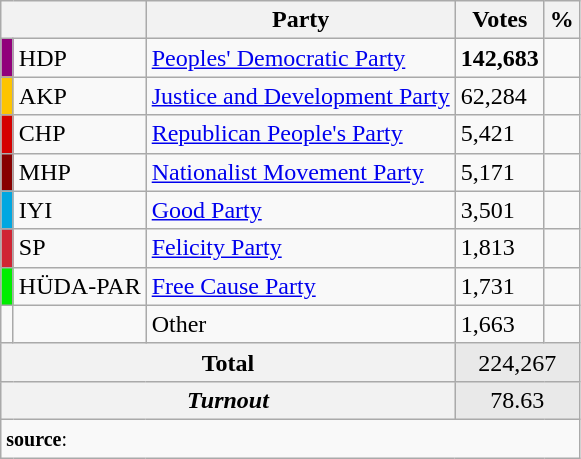<table class="wikitable">
<tr>
<th colspan="2" align="center"></th>
<th align="center">Party</th>
<th align="center">Votes</th>
<th align="center">%</th>
</tr>
<tr align="left">
<td bgcolor="#91007B" width="1"></td>
<td>HDP</td>
<td><a href='#'>Peoples' Democratic Party</a></td>
<td><strong>142,683</strong></td>
<td><strong></strong></td>
</tr>
<tr align="left">
<td bgcolor="#FDC400" width="1"></td>
<td>AKP</td>
<td><a href='#'>Justice and Development Party</a></td>
<td>62,284</td>
<td></td>
</tr>
<tr align="left">
<td bgcolor="#d50000" width="1"></td>
<td>CHP</td>
<td><a href='#'>Republican People's Party</a></td>
<td>5,421</td>
<td></td>
</tr>
<tr align="left">
<td bgcolor="#870000" width="1"></td>
<td>MHP</td>
<td><a href='#'>Nationalist Movement Party</a></td>
<td>5,171</td>
<td></td>
</tr>
<tr align="left">
<td bgcolor="#01A7E1" width="1"></td>
<td>IYI</td>
<td><a href='#'>Good Party</a></td>
<td>3,501</td>
<td></td>
</tr>
<tr align="left">
<td bgcolor="#D02433" width="1"></td>
<td>SP</td>
<td><a href='#'>Felicity Party</a></td>
<td>1,813</td>
<td></td>
</tr>
<tr align="left">
<td bgcolor="#Green" width="1"></td>
<td>HÜDA-PAR</td>
<td><a href='#'>Free Cause Party</a></td>
<td>1,731</td>
<td></td>
</tr>
<tr align="left">
<td bgcolor="" width="1"></td>
<td></td>
<td>Other</td>
<td>1,663</td>
<td></td>
</tr>
<tr align="left" style="background-color:#E9E9E9">
<th colspan="3" align="center"><strong>Total</strong></th>
<td colspan="5" align="center">224,267</td>
</tr>
<tr align="left" style="background-color:#E9E9E9">
<th colspan="3" align="center"><em>Turnout</em></th>
<td colspan="5" align="center">78.63</td>
</tr>
<tr>
<td colspan="9" align="left"><small><strong>source</strong>: </small></td>
</tr>
</table>
